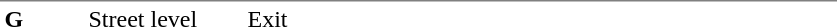<table table border=0 cellspacing=0 cellpadding=3>
<tr>
<td style="border-top:solid 1px gray;" width=50 valign=top><strong>G</strong></td>
<td style="border-top:solid 1px gray;" width=100 valign=top>Street level</td>
<td style="border-top:solid 1px gray;" width=390 valign=top>Exit</td>
</tr>
</table>
